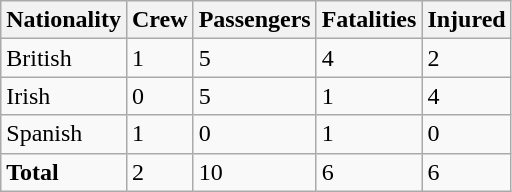<table class="wikitable">
<tr>
<th>Nationality</th>
<th>Crew</th>
<th>Passengers</th>
<th>Fatalities</th>
<th>Injured</th>
</tr>
<tr>
<td>British</td>
<td>1</td>
<td>5</td>
<td>4</td>
<td>2</td>
</tr>
<tr>
<td>Irish</td>
<td>0</td>
<td>5</td>
<td>1</td>
<td>4</td>
</tr>
<tr>
<td>Spanish</td>
<td>1</td>
<td>0</td>
<td>1</td>
<td>0</td>
</tr>
<tr>
<td><strong>Total</strong></td>
<td>2</td>
<td>10</td>
<td>6</td>
<td>6</td>
</tr>
</table>
